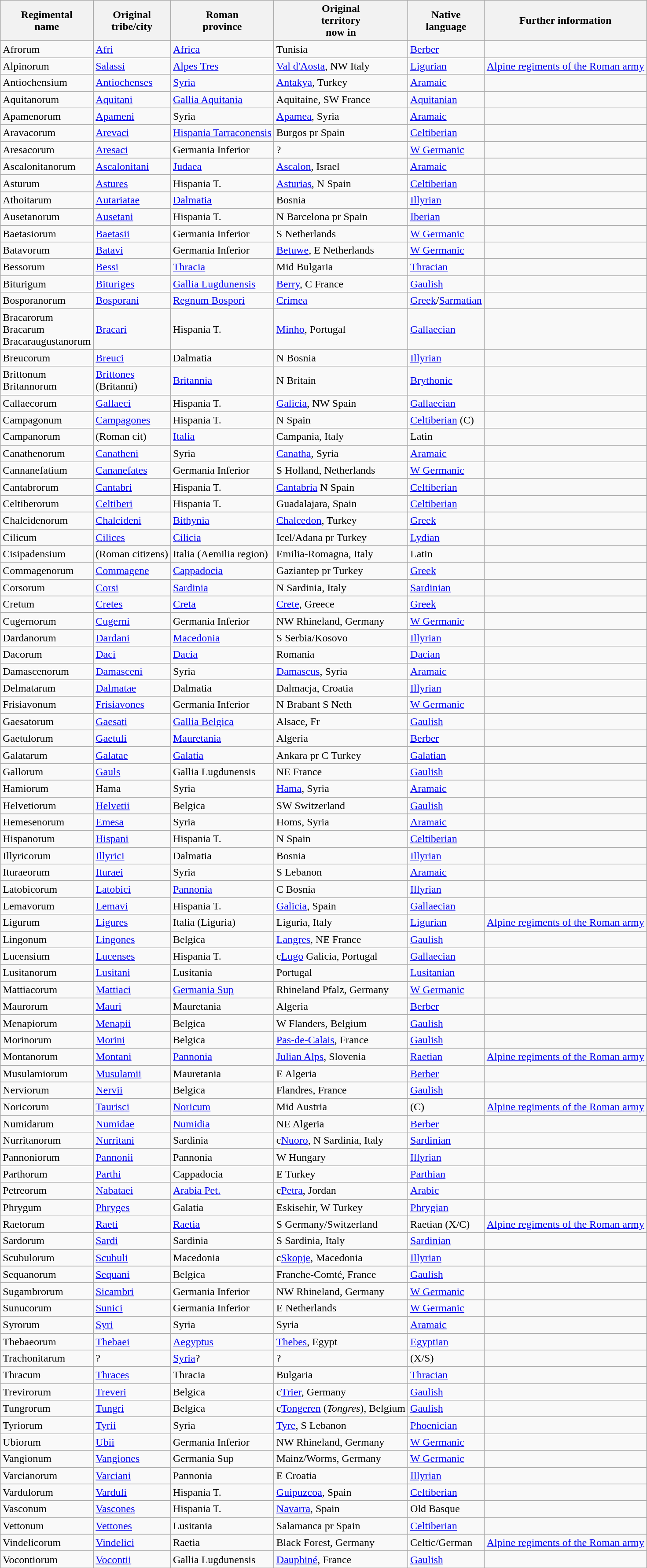<table class="wikitable sortable">
<tr>
<th>Regimental<br>name</th>
<th>Original<br>tribe/city</th>
<th>Roman<br>province</th>
<th>Original<br>territory<br>now in</th>
<th>Native<br>language</th>
<th>Further information</th>
</tr>
<tr>
<td>Afrorum</td>
<td><a href='#'>Afri</a></td>
<td><a href='#'>Africa</a></td>
<td>Tunisia</td>
<td><a href='#'>Berber</a></td>
<td></td>
</tr>
<tr>
<td>Alpinorum</td>
<td><a href='#'>Salassi</a></td>
<td><a href='#'>Alpes Tres</a></td>
<td><a href='#'>Val d'Aosta</a>, NW Italy</td>
<td><a href='#'>Ligurian</a></td>
<td><a href='#'>Alpine regiments of the Roman army</a></td>
</tr>
<tr>
<td>Antiochensium</td>
<td><a href='#'>Antiochenses</a></td>
<td><a href='#'>Syria</a></td>
<td><a href='#'>Antakya</a>, Turkey</td>
<td><a href='#'>Aramaic</a></td>
<td></td>
</tr>
<tr>
<td>Aquitanorum</td>
<td><a href='#'>Aquitani</a></td>
<td><a href='#'>Gallia Aquitania</a></td>
<td>Aquitaine, SW France</td>
<td><a href='#'>Aquitanian</a></td>
<td></td>
</tr>
<tr>
<td>Apamenorum</td>
<td><a href='#'>Apameni</a></td>
<td>Syria</td>
<td><a href='#'>Apamea</a>, Syria</td>
<td><a href='#'>Aramaic</a></td>
<td></td>
</tr>
<tr>
<td>Aravacorum</td>
<td><a href='#'>Arevaci</a></td>
<td><a href='#'>Hispania Tarraconensis</a></td>
<td>Burgos pr Spain</td>
<td><a href='#'>Celtiberian</a></td>
<td></td>
</tr>
<tr>
<td>Aresacorum</td>
<td><a href='#'>Aresaci</a></td>
<td>Germania Inferior</td>
<td>?</td>
<td><a href='#'>W Germanic</a></td>
<td></td>
</tr>
<tr>
<td>Ascalonitanorum</td>
<td><a href='#'>Ascalonitani</a></td>
<td><a href='#'>Judaea</a></td>
<td><a href='#'>Ascalon</a>, Israel</td>
<td><a href='#'>Aramaic</a></td>
<td></td>
</tr>
<tr>
<td>Asturum</td>
<td><a href='#'>Astures</a></td>
<td>Hispania T.</td>
<td><a href='#'>Asturias</a>, N Spain</td>
<td><a href='#'>Celtiberian</a></td>
<td></td>
</tr>
<tr>
<td>Athoitarum</td>
<td><a href='#'>Autariatae</a></td>
<td><a href='#'>Dalmatia</a></td>
<td>Bosnia</td>
<td><a href='#'>Illyrian</a></td>
<td></td>
</tr>
<tr>
<td>Ausetanorum</td>
<td><a href='#'>Ausetani</a></td>
<td>Hispania T.</td>
<td>N Barcelona pr Spain</td>
<td><a href='#'>Iberian</a></td>
<td></td>
</tr>
<tr>
<td>Baetasiorum</td>
<td><a href='#'>Baetasii</a></td>
<td>Germania Inferior</td>
<td>S Netherlands</td>
<td><a href='#'>W Germanic</a></td>
<td></td>
</tr>
<tr>
<td>Batavorum</td>
<td><a href='#'>Batavi</a></td>
<td>Germania Inferior</td>
<td><a href='#'>Betuwe</a>, E Netherlands</td>
<td><a href='#'>W Germanic</a></td>
<td></td>
</tr>
<tr>
<td>Bessorum</td>
<td><a href='#'>Bessi</a></td>
<td><a href='#'>Thracia</a></td>
<td>Mid Bulgaria</td>
<td><a href='#'>Thracian</a></td>
<td></td>
</tr>
<tr>
<td>Biturigum</td>
<td><a href='#'>Bituriges</a></td>
<td><a href='#'>Gallia Lugdunensis</a></td>
<td><a href='#'>Berry</a>, C France</td>
<td><a href='#'>Gaulish</a></td>
<td></td>
</tr>
<tr>
<td>Bosporanorum</td>
<td><a href='#'>Bosporani</a></td>
<td><a href='#'>Regnum Bospori</a></td>
<td><a href='#'>Crimea</a></td>
<td><a href='#'>Greek</a>/<a href='#'>Sarmatian</a></td>
<td></td>
</tr>
<tr>
<td>Bracarorum<br>Bracarum<br>Bracaraugustanorum</td>
<td><a href='#'>Bracari</a></td>
<td>Hispania T.</td>
<td><a href='#'>Minho</a>, Portugal</td>
<td><a href='#'>Gallaecian</a></td>
<td></td>
</tr>
<tr>
<td>Breucorum</td>
<td><a href='#'>Breuci</a></td>
<td>Dalmatia</td>
<td>N Bosnia</td>
<td><a href='#'>Illyrian</a></td>
<td></td>
</tr>
<tr>
<td>Brittonum<br>Britannorum</td>
<td><a href='#'>Brittones</a><br>(Britanni)</td>
<td><a href='#'>Britannia</a></td>
<td>N Britain</td>
<td><a href='#'>Brythonic</a></td>
<td></td>
</tr>
<tr>
<td>Callaecorum</td>
<td><a href='#'>Gallaeci</a></td>
<td>Hispania T.</td>
<td><a href='#'>Galicia</a>, NW Spain</td>
<td><a href='#'>Gallaecian</a></td>
</tr>
<tr>
<td>Campagonum</td>
<td><a href='#'>Campagones</a></td>
<td>Hispania T.</td>
<td>N Spain</td>
<td><a href='#'>Celtiberian</a> (C)</td>
<td></td>
</tr>
<tr>
<td>Campanorum</td>
<td>(Roman cit)</td>
<td><a href='#'>Italia</a></td>
<td>Campania, Italy</td>
<td>Latin</td>
<td></td>
</tr>
<tr>
<td>Canathenorum</td>
<td><a href='#'>Canatheni</a></td>
<td>Syria</td>
<td><a href='#'>Canatha</a>, Syria</td>
<td><a href='#'>Aramaic</a></td>
<td></td>
</tr>
<tr>
<td>Cannanefatium</td>
<td><a href='#'>Cananefates</a></td>
<td>Germania Inferior</td>
<td>S Holland, Netherlands</td>
<td><a href='#'>W Germanic</a></td>
<td></td>
</tr>
<tr>
<td>Cantabrorum</td>
<td><a href='#'>Cantabri</a></td>
<td>Hispania T.</td>
<td><a href='#'>Cantabria</a> N Spain</td>
<td><a href='#'>Celtiberian</a></td>
<td></td>
</tr>
<tr>
<td>Celtiberorum</td>
<td><a href='#'>Celtiberi</a></td>
<td>Hispania T.</td>
<td>Guadalajara, Spain</td>
<td><a href='#'>Celtiberian</a></td>
<td></td>
</tr>
<tr>
<td>Chalcidenorum</td>
<td><a href='#'>Chalcideni</a></td>
<td><a href='#'>Bithynia</a></td>
<td><a href='#'>Chalcedon</a>, Turkey</td>
<td><a href='#'>Greek</a></td>
<td></td>
</tr>
<tr>
<td>Cilicum</td>
<td><a href='#'>Cilices</a></td>
<td><a href='#'>Cilicia</a></td>
<td>Icel/Adana pr Turkey</td>
<td><a href='#'>Lydian</a></td>
<td></td>
</tr>
<tr>
<td>Cisipadensium</td>
<td>(Roman citizens)</td>
<td>Italia (Aemilia region)</td>
<td>Emilia-Romagna, Italy</td>
<td>Latin</td>
<td></td>
</tr>
<tr>
<td>Commagenorum</td>
<td><a href='#'>Commagene</a></td>
<td><a href='#'>Cappadocia</a></td>
<td>Gaziantep pr Turkey</td>
<td><a href='#'>Greek</a></td>
<td></td>
</tr>
<tr>
<td>Corsorum</td>
<td><a href='#'>Corsi</a></td>
<td><a href='#'>Sardinia</a></td>
<td>N Sardinia, Italy</td>
<td><a href='#'>Sardinian</a></td>
<td></td>
</tr>
<tr>
<td>Cretum</td>
<td><a href='#'>Cretes</a></td>
<td><a href='#'>Creta</a></td>
<td><a href='#'>Crete</a>, Greece</td>
<td><a href='#'>Greek</a></td>
<td></td>
</tr>
<tr>
<td>Cugernorum</td>
<td><a href='#'>Cugerni</a></td>
<td>Germania Inferior</td>
<td>NW Rhineland, Germany</td>
<td><a href='#'>W Germanic</a></td>
<td></td>
</tr>
<tr>
<td>Dardanorum</td>
<td><a href='#'>Dardani</a></td>
<td><a href='#'>Macedonia</a></td>
<td>S Serbia/Kosovo</td>
<td><a href='#'>Illyrian</a></td>
<td></td>
</tr>
<tr>
<td>Dacorum</td>
<td><a href='#'>Daci</a></td>
<td><a href='#'>Dacia</a></td>
<td>Romania</td>
<td><a href='#'>Dacian</a></td>
<td></td>
</tr>
<tr>
<td>Damascenorum</td>
<td><a href='#'>Damasceni</a></td>
<td>Syria</td>
<td><a href='#'>Damascus</a>, Syria</td>
<td><a href='#'>Aramaic</a></td>
<td></td>
</tr>
<tr>
<td>Delmatarum</td>
<td><a href='#'>Dalmatae</a></td>
<td>Dalmatia</td>
<td>Dalmacja, Croatia</td>
<td><a href='#'>Illyrian</a></td>
<td></td>
</tr>
<tr>
<td>Frisiavonum</td>
<td><a href='#'>Frisiavones</a></td>
<td>Germania Inferior</td>
<td>N Brabant S Neth</td>
<td><a href='#'>W Germanic</a></td>
<td></td>
</tr>
<tr>
<td>Gaesatorum</td>
<td><a href='#'>Gaesati</a></td>
<td><a href='#'>Gallia Belgica</a></td>
<td>Alsace, Fr</td>
<td><a href='#'>Gaulish</a></td>
<td></td>
</tr>
<tr>
<td>Gaetulorum</td>
<td><a href='#'>Gaetuli</a></td>
<td><a href='#'>Mauretania</a></td>
<td>Algeria</td>
<td><a href='#'>Berber</a></td>
<td></td>
</tr>
<tr>
<td>Galatarum</td>
<td><a href='#'>Galatae</a></td>
<td><a href='#'>Galatia</a></td>
<td>Ankara pr C Turkey</td>
<td><a href='#'>Galatian</a></td>
<td></td>
</tr>
<tr>
<td>Gallorum</td>
<td><a href='#'>Gauls</a></td>
<td>Gallia Lugdunensis</td>
<td>NE France</td>
<td><a href='#'>Gaulish</a></td>
<td></td>
</tr>
<tr>
<td>Hamiorum</td>
<td>Hama</td>
<td>Syria</td>
<td><a href='#'>Hama</a>, Syria</td>
<td><a href='#'>Aramaic</a></td>
<td></td>
</tr>
<tr>
<td>Helvetiorum</td>
<td><a href='#'>Helvetii</a></td>
<td>Belgica</td>
<td>SW Switzerland</td>
<td><a href='#'>Gaulish</a></td>
<td></td>
</tr>
<tr>
<td>Hemesenorum</td>
<td><a href='#'>Emesa</a></td>
<td>Syria</td>
<td>Homs, Syria</td>
<td><a href='#'>Aramaic</a></td>
<td></td>
</tr>
<tr>
<td>Hispanorum</td>
<td><a href='#'>Hispani</a></td>
<td>Hispania T.</td>
<td>N Spain</td>
<td><a href='#'>Celtiberian</a></td>
<td></td>
</tr>
<tr>
<td>Illyricorum</td>
<td><a href='#'>Illyrici</a></td>
<td>Dalmatia</td>
<td>Bosnia</td>
<td><a href='#'>Illyrian</a></td>
<td></td>
</tr>
<tr>
<td>Ituraeorum</td>
<td><a href='#'>Ituraei</a></td>
<td>Syria</td>
<td>S Lebanon</td>
<td><a href='#'>Aramaic</a></td>
<td></td>
</tr>
<tr>
<td>Latobicorum</td>
<td><a href='#'>Latobici</a></td>
<td><a href='#'>Pannonia</a></td>
<td>C Bosnia</td>
<td><a href='#'>Illyrian</a></td>
<td></td>
</tr>
<tr>
<td>Lemavorum</td>
<td><a href='#'>Lemavi</a></td>
<td>Hispania T.</td>
<td><a href='#'>Galicia</a>, Spain</td>
<td><a href='#'>Gallaecian</a></td>
<td></td>
</tr>
<tr>
<td>Ligurum</td>
<td><a href='#'>Ligures</a></td>
<td>Italia (Liguria)</td>
<td>Liguria, Italy</td>
<td><a href='#'>Ligurian</a></td>
<td><a href='#'>Alpine regiments of the Roman army</a></td>
</tr>
<tr>
<td>Lingonum</td>
<td><a href='#'>Lingones</a></td>
<td>Belgica</td>
<td><a href='#'>Langres</a>, NE France</td>
<td><a href='#'>Gaulish</a></td>
<td></td>
</tr>
<tr>
<td>Lucensium</td>
<td><a href='#'>Lucenses</a></td>
<td>Hispania T.</td>
<td>c<a href='#'>Lugo</a> Galicia, Portugal</td>
<td><a href='#'>Gallaecian</a></td>
<td></td>
</tr>
<tr>
<td>Lusitanorum</td>
<td><a href='#'>Lusitani</a></td>
<td>Lusitania</td>
<td>Portugal</td>
<td><a href='#'>Lusitanian</a></td>
<td></td>
</tr>
<tr>
<td>Mattiacorum</td>
<td><a href='#'>Mattiaci</a></td>
<td><a href='#'>Germania Sup</a></td>
<td>Rhineland Pfalz, Germany</td>
<td><a href='#'>W Germanic</a></td>
<td></td>
</tr>
<tr>
<td>Maurorum</td>
<td><a href='#'>Mauri</a></td>
<td>Mauretania</td>
<td>Algeria</td>
<td><a href='#'>Berber</a></td>
<td></td>
</tr>
<tr>
<td>Menapiorum</td>
<td><a href='#'>Menapii</a></td>
<td>Belgica</td>
<td>W Flanders, Belgium</td>
<td><a href='#'>Gaulish</a></td>
<td></td>
</tr>
<tr>
<td>Morinorum</td>
<td><a href='#'>Morini</a></td>
<td>Belgica</td>
<td><a href='#'>Pas-de-Calais</a>, France</td>
<td><a href='#'>Gaulish</a></td>
<td></td>
</tr>
<tr>
<td>Montanorum</td>
<td><a href='#'>Montani</a></td>
<td><a href='#'>Pannonia</a></td>
<td><a href='#'>Julian Alps</a>, Slovenia</td>
<td><a href='#'>Raetian</a></td>
<td><a href='#'>Alpine regiments of the Roman army</a></td>
</tr>
<tr>
<td>Musulamiorum</td>
<td><a href='#'>Musulamii</a></td>
<td>Mauretania</td>
<td>E Algeria</td>
<td><a href='#'>Berber</a></td>
<td></td>
</tr>
<tr>
<td>Nerviorum</td>
<td><a href='#'>Nervii</a></td>
<td>Belgica</td>
<td>Flandres, France</td>
<td><a href='#'>Gaulish</a></td>
<td></td>
</tr>
<tr>
<td>Noricorum</td>
<td><a href='#'>Taurisci</a></td>
<td><a href='#'>Noricum</a></td>
<td>Mid Austria</td>
<td>(C)</td>
<td><a href='#'>Alpine regiments of the Roman army</a></td>
</tr>
<tr>
<td>Numidarum</td>
<td><a href='#'>Numidae</a></td>
<td><a href='#'>Numidia</a></td>
<td>NE Algeria</td>
<td><a href='#'>Berber</a></td>
<td></td>
</tr>
<tr>
<td>Nurritanorum</td>
<td><a href='#'>Nurritani</a></td>
<td>Sardinia</td>
<td>c<a href='#'>Nuoro</a>, N Sardinia, Italy</td>
<td><a href='#'>Sardinian</a></td>
<td></td>
</tr>
<tr>
<td>Pannoniorum</td>
<td><a href='#'>Pannonii</a></td>
<td>Pannonia</td>
<td>W Hungary</td>
<td><a href='#'>Illyrian</a></td>
<td></td>
</tr>
<tr>
<td>Parthorum</td>
<td><a href='#'>Parthi</a></td>
<td>Cappadocia</td>
<td>E Turkey</td>
<td><a href='#'>Parthian</a></td>
<td></td>
</tr>
<tr>
<td>Petreorum</td>
<td><a href='#'>Nabataei</a></td>
<td><a href='#'>Arabia Pet.</a></td>
<td>c<a href='#'>Petra</a>, Jordan</td>
<td><a href='#'>Arabic</a></td>
<td></td>
</tr>
<tr>
<td>Phrygum</td>
<td><a href='#'>Phryges</a></td>
<td>Galatia</td>
<td>Eskisehir, W Turkey</td>
<td><a href='#'>Phrygian</a></td>
<td></td>
</tr>
<tr>
<td>Raetorum</td>
<td><a href='#'>Raeti</a></td>
<td><a href='#'>Raetia</a></td>
<td>S Germany/Switzerland</td>
<td>Raetian (X/C)</td>
<td><a href='#'>Alpine regiments of the Roman army</a></td>
</tr>
<tr>
<td>Sardorum</td>
<td><a href='#'>Sardi</a></td>
<td>Sardinia</td>
<td>S Sardinia, Italy</td>
<td><a href='#'>Sardinian</a></td>
<td></td>
</tr>
<tr>
<td>Scubulorum</td>
<td><a href='#'>Scubuli</a></td>
<td>Macedonia</td>
<td>c<a href='#'>Skopje</a>, Macedonia</td>
<td><a href='#'>Illyrian</a></td>
<td></td>
</tr>
<tr>
<td>Sequanorum</td>
<td><a href='#'>Sequani</a></td>
<td>Belgica</td>
<td>Franche-Comté, France</td>
<td><a href='#'>Gaulish</a></td>
<td></td>
</tr>
<tr>
<td>Sugambrorum</td>
<td><a href='#'>Sicambri</a></td>
<td>Germania Inferior</td>
<td>NW Rhineland, Germany</td>
<td><a href='#'>W Germanic</a></td>
<td></td>
</tr>
<tr>
<td>Sunucorum</td>
<td><a href='#'>Sunici</a></td>
<td>Germania Inferior</td>
<td>E Netherlands</td>
<td><a href='#'>W Germanic</a></td>
<td></td>
</tr>
<tr>
<td>Syrorum</td>
<td><a href='#'>Syri</a></td>
<td>Syria</td>
<td>Syria</td>
<td><a href='#'>Aramaic</a></td>
<td></td>
</tr>
<tr>
<td>Thebaeorum</td>
<td><a href='#'>Thebaei</a></td>
<td><a href='#'>Aegyptus</a></td>
<td><a href='#'>Thebes</a>, Egypt</td>
<td><a href='#'>Egyptian</a></td>
<td></td>
</tr>
<tr>
<td>Trachonitarum</td>
<td>?</td>
<td><a href='#'>Syria</a>?</td>
<td>?</td>
<td>(X/S)</td>
<td></td>
</tr>
<tr>
<td>Thracum</td>
<td><a href='#'>Thraces</a></td>
<td>Thracia</td>
<td>Bulgaria</td>
<td><a href='#'>Thracian</a></td>
<td></td>
</tr>
<tr>
<td>Trevirorum</td>
<td><a href='#'>Treveri</a></td>
<td>Belgica</td>
<td>c<a href='#'>Trier</a>, Germany</td>
<td><a href='#'>Gaulish</a></td>
<td></td>
</tr>
<tr>
<td>Tungrorum</td>
<td><a href='#'>Tungri</a></td>
<td>Belgica</td>
<td>c<a href='#'>Tongeren</a> (<em>Tongres</em>), Belgium</td>
<td><a href='#'>Gaulish</a></td>
<td></td>
</tr>
<tr>
<td>Tyriorum</td>
<td><a href='#'>Tyrii</a></td>
<td>Syria</td>
<td><a href='#'>Tyre</a>, S Lebanon</td>
<td><a href='#'>Phoenician</a></td>
<td></td>
</tr>
<tr>
<td>Ubiorum</td>
<td><a href='#'>Ubii</a></td>
<td>Germania Inferior</td>
<td>NW Rhineland, Germany</td>
<td><a href='#'>W Germanic</a></td>
<td></td>
</tr>
<tr>
<td>Vangionum</td>
<td><a href='#'>Vangiones</a></td>
<td>Germania Sup</td>
<td>Mainz/Worms, Germany</td>
<td><a href='#'>W Germanic</a></td>
<td></td>
</tr>
<tr>
<td>Varcianorum</td>
<td><a href='#'>Varciani</a></td>
<td>Pannonia</td>
<td>E Croatia</td>
<td><a href='#'>Illyrian</a></td>
<td></td>
</tr>
<tr>
<td>Vardulorum</td>
<td><a href='#'>Varduli</a></td>
<td>Hispania T.</td>
<td><a href='#'>Guipuzcoa</a>, Spain</td>
<td><a href='#'>Celtiberian</a></td>
<td></td>
</tr>
<tr>
<td>Vasconum</td>
<td><a href='#'>Vascones</a></td>
<td>Hispania T.</td>
<td><a href='#'>Navarra</a>, Spain</td>
<td>Old Basque</td>
<td></td>
</tr>
<tr>
<td>Vettonum</td>
<td><a href='#'>Vettones</a></td>
<td>Lusitania</td>
<td>Salamanca pr Spain</td>
<td><a href='#'>Celtiberian</a></td>
<td></td>
</tr>
<tr>
<td>Vindelicorum</td>
<td><a href='#'>Vindelici</a></td>
<td>Raetia</td>
<td>Black Forest, Germany</td>
<td>Celtic/German</td>
<td><a href='#'>Alpine regiments of the Roman army</a></td>
</tr>
<tr>
<td>Vocontiorum</td>
<td><a href='#'>Vocontii</a></td>
<td>Gallia Lugdunensis</td>
<td><a href='#'>Dauphiné</a>, France</td>
<td><a href='#'>Gaulish</a></td>
<td></td>
</tr>
</table>
